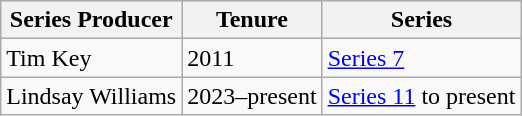<table class="wikitable">
<tr>
<th>Series Producer</th>
<th>Tenure</th>
<th>Series</th>
</tr>
<tr>
<td>Tim Key</td>
<td>2011</td>
<td><a href='#'>Series 7</a></td>
</tr>
<tr>
<td>Lindsay Williams</td>
<td>2023–present</td>
<td><a href='#'>Series 11</a> to present</td>
</tr>
</table>
